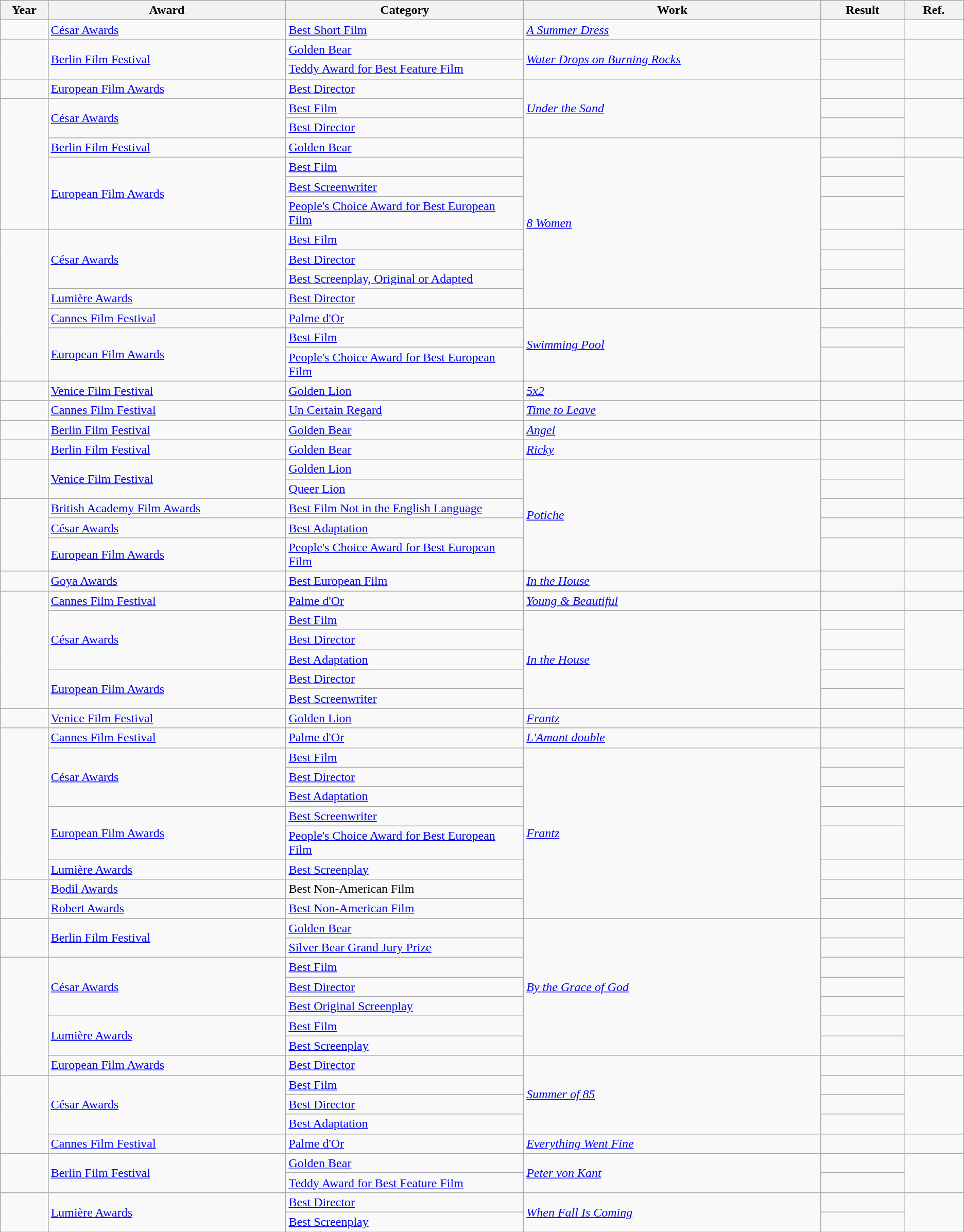<table class="wikitable sortable" style="text-align:left;">
<tr>
<th scope="col" style="width:4%;">Year</th>
<th scope="col" style="width:20%;">Award</th>
<th scope="col" style="width:20%;">Category</th>
<th scope="col" style="width:25%;">Work</th>
<th scope="col" style="width:7%;">Result</th>
<th scope="col" style="width:5%;">Ref.</th>
</tr>
<tr>
<td></td>
<td><a href='#'>César Awards</a></td>
<td><a href='#'>Best Short Film</a></td>
<td><em><a href='#'>A Summer Dress</a></em></td>
<td></td>
<td></td>
</tr>
<tr>
<td rowspan="2"></td>
<td rowspan="2"><a href='#'>Berlin Film Festival</a></td>
<td><a href='#'>Golden Bear</a></td>
<td rowspan="2"><em><a href='#'>Water Drops on Burning Rocks</a></em></td>
<td></td>
<td rowspan="2"></td>
</tr>
<tr>
<td><a href='#'>Teddy Award for Best Feature Film</a></td>
<td></td>
</tr>
<tr>
<td></td>
<td><a href='#'>European Film Awards</a></td>
<td><a href='#'>Best Director</a></td>
<td rowspan="3"><em><a href='#'>Under the Sand</a></em></td>
<td></td>
<td></td>
</tr>
<tr>
<td rowspan="6"></td>
<td rowspan="2"><a href='#'>César Awards</a></td>
<td><a href='#'>Best Film</a></td>
<td></td>
<td rowspan="2"></td>
</tr>
<tr>
<td><a href='#'>Best Director</a></td>
<td></td>
</tr>
<tr>
<td><a href='#'>Berlin Film Festival</a></td>
<td><a href='#'>Golden Bear</a></td>
<td rowspan="8"><em><a href='#'>8 Women</a></em></td>
<td></td>
<td></td>
</tr>
<tr>
<td rowspan="3"><a href='#'>European Film Awards</a></td>
<td><a href='#'>Best Film</a></td>
<td></td>
<td rowspan="3"></td>
</tr>
<tr>
<td><a href='#'>Best Screenwriter</a></td>
<td></td>
</tr>
<tr>
<td><a href='#'>People's Choice Award for Best European Film</a></td>
<td></td>
</tr>
<tr>
<td rowspan="7"></td>
<td rowspan="3"><a href='#'>César Awards</a></td>
<td><a href='#'>Best Film</a></td>
<td></td>
<td rowspan="3"></td>
</tr>
<tr>
<td><a href='#'>Best Director</a></td>
<td></td>
</tr>
<tr>
<td><a href='#'>Best Screenplay, Original or Adapted</a></td>
<td></td>
</tr>
<tr>
<td><a href='#'>Lumière Awards</a></td>
<td><a href='#'>Best Director</a></td>
<td></td>
<td></td>
</tr>
<tr>
<td><a href='#'>Cannes Film Festival</a></td>
<td><a href='#'>Palme d'Or</a></td>
<td rowspan="3"><em><a href='#'>Swimming Pool</a></em></td>
<td></td>
<td></td>
</tr>
<tr>
<td rowspan="2"><a href='#'>European Film Awards</a></td>
<td><a href='#'>Best Film</a></td>
<td></td>
<td rowspan="2"></td>
</tr>
<tr>
<td><a href='#'>People's Choice Award for Best European Film</a></td>
<td></td>
</tr>
<tr>
<td></td>
<td><a href='#'>Venice Film Festival</a></td>
<td><a href='#'>Golden Lion</a></td>
<td><em><a href='#'>5x2</a></em></td>
<td></td>
<td></td>
</tr>
<tr>
<td></td>
<td><a href='#'>Cannes Film Festival</a></td>
<td><a href='#'>Un Certain Regard</a></td>
<td><em><a href='#'>Time to Leave</a></em></td>
<td></td>
<td></td>
</tr>
<tr>
<td></td>
<td><a href='#'>Berlin Film Festival</a></td>
<td><a href='#'>Golden Bear</a></td>
<td><em><a href='#'>Angel</a></em></td>
<td></td>
<td></td>
</tr>
<tr>
<td></td>
<td><a href='#'>Berlin Film Festival</a></td>
<td><a href='#'>Golden Bear</a></td>
<td><em><a href='#'>Ricky</a></em></td>
<td></td>
<td></td>
</tr>
<tr>
<td rowspan="2"></td>
<td rowspan="2"><a href='#'>Venice Film Festival</a></td>
<td><a href='#'>Golden Lion</a></td>
<td rowspan="5"><em><a href='#'>Potiche</a></em></td>
<td></td>
<td rowspan="2"></td>
</tr>
<tr>
<td><a href='#'>Queer Lion</a></td>
<td></td>
</tr>
<tr>
<td rowspan="3"></td>
<td><a href='#'>British Academy Film Awards</a></td>
<td><a href='#'>Best Film Not in the English Language</a></td>
<td></td>
<td></td>
</tr>
<tr>
<td><a href='#'>César Awards</a></td>
<td><a href='#'>Best Adaptation</a></td>
<td></td>
<td></td>
</tr>
<tr>
<td><a href='#'>European Film Awards</a></td>
<td><a href='#'>People's Choice Award for Best European Film</a></td>
<td></td>
<td></td>
</tr>
<tr>
<td></td>
<td><a href='#'>Goya Awards</a></td>
<td><a href='#'>Best European Film</a></td>
<td><em><a href='#'>In the House</a></em></td>
<td></td>
<td></td>
</tr>
<tr>
<td rowspan="6"></td>
<td><a href='#'>Cannes Film Festival</a></td>
<td><a href='#'>Palme d'Or</a></td>
<td><em><a href='#'>Young & Beautiful</a></em></td>
<td></td>
<td></td>
</tr>
<tr>
<td rowspan="3"><a href='#'>César Awards</a></td>
<td><a href='#'>Best Film</a></td>
<td rowspan="5"><em><a href='#'>In the House</a></em></td>
<td></td>
<td rowspan="3"></td>
</tr>
<tr>
<td><a href='#'>Best Director</a></td>
<td></td>
</tr>
<tr>
<td><a href='#'>Best Adaptation</a></td>
<td></td>
</tr>
<tr>
<td rowspan="2"><a href='#'>European Film Awards</a></td>
<td><a href='#'>Best Director</a></td>
<td></td>
<td rowspan="2"></td>
</tr>
<tr>
<td><a href='#'>Best Screenwriter</a></td>
<td></td>
</tr>
<tr>
<td></td>
<td><a href='#'>Venice Film Festival</a></td>
<td><a href='#'>Golden Lion</a></td>
<td><em><a href='#'>Frantz</a></em></td>
<td></td>
<td></td>
</tr>
<tr>
<td rowspan="7"></td>
<td><a href='#'>Cannes Film Festival</a></td>
<td><a href='#'>Palme d'Or</a></td>
<td><em><a href='#'>L'Amant double</a></em></td>
<td></td>
<td></td>
</tr>
<tr>
<td rowspan="3"><a href='#'>César Awards</a></td>
<td><a href='#'>Best Film</a></td>
<td rowspan="8"><em><a href='#'>Frantz</a></em></td>
<td></td>
<td rowspan="3"></td>
</tr>
<tr>
<td><a href='#'>Best Director</a></td>
<td></td>
</tr>
<tr>
<td><a href='#'>Best Adaptation</a></td>
<td></td>
</tr>
<tr>
<td rowspan="2"><a href='#'>European Film Awards</a></td>
<td><a href='#'>Best Screenwriter</a></td>
<td></td>
<td rowspan="2"></td>
</tr>
<tr>
<td><a href='#'>People's Choice Award for Best European Film</a></td>
<td></td>
</tr>
<tr>
<td><a href='#'>Lumière Awards</a></td>
<td><a href='#'>Best Screenplay</a></td>
<td></td>
<td></td>
</tr>
<tr>
<td rowspan="2"></td>
<td><a href='#'>Bodil Awards</a></td>
<td>Best Non-American Film</td>
<td></td>
<td></td>
</tr>
<tr>
<td><a href='#'>Robert Awards</a></td>
<td><a href='#'>Best Non-American Film</a></td>
<td></td>
<td></td>
</tr>
<tr>
<td rowspan="2"></td>
<td rowspan="2"><a href='#'>Berlin Film Festival</a></td>
<td><a href='#'>Golden Bear</a></td>
<td rowspan="7"><em><a href='#'>By the Grace of God</a></em></td>
<td></td>
<td rowspan="2"></td>
</tr>
<tr>
<td><a href='#'>Silver Bear Grand Jury Prize</a></td>
<td></td>
</tr>
<tr>
<td rowspan="6"></td>
<td rowspan="3"><a href='#'>César Awards</a></td>
<td><a href='#'>Best Film</a></td>
<td></td>
<td rowspan="3"></td>
</tr>
<tr>
<td><a href='#'>Best Director</a></td>
<td></td>
</tr>
<tr>
<td><a href='#'>Best Original Screenplay</a></td>
<td></td>
</tr>
<tr>
<td rowspan="2"><a href='#'>Lumière Awards</a></td>
<td><a href='#'>Best Film</a></td>
<td></td>
<td rowspan="2"></td>
</tr>
<tr>
<td><a href='#'>Best Screenplay</a></td>
<td></td>
</tr>
<tr>
<td><a href='#'>European Film Awards</a></td>
<td><a href='#'>Best Director</a></td>
<td rowspan="4"><em><a href='#'>Summer of 85</a></em></td>
<td></td>
<td></td>
</tr>
<tr>
<td rowspan="4"></td>
<td rowspan="3"><a href='#'>César Awards</a></td>
<td><a href='#'>Best Film</a></td>
<td></td>
<td rowspan="3"></td>
</tr>
<tr>
<td><a href='#'>Best Director</a></td>
<td></td>
</tr>
<tr>
<td><a href='#'>Best Adaptation</a></td>
<td></td>
</tr>
<tr>
<td><a href='#'>Cannes Film Festival</a></td>
<td><a href='#'>Palme d'Or</a></td>
<td><em><a href='#'>Everything Went Fine</a></em></td>
<td></td>
<td></td>
</tr>
<tr>
<td rowspan="2"></td>
<td rowspan="2"><a href='#'>Berlin Film Festival</a></td>
<td><a href='#'>Golden Bear</a></td>
<td rowspan="2"><em><a href='#'>Peter von Kant</a></em></td>
<td></td>
<td rowspan="2"></td>
</tr>
<tr>
<td><a href='#'>Teddy Award for Best Feature Film</a></td>
<td></td>
</tr>
<tr>
<td rowspan="2"></td>
<td rowspan="2"><a href='#'>Lumière Awards</a></td>
<td><a href='#'>Best Director</a></td>
<td rowspan="2"><em><a href='#'>When Fall Is Coming</a></em></td>
<td></td>
<td rowspan="2"></td>
</tr>
<tr>
<td><a href='#'>Best Screenplay</a></td>
<td></td>
</tr>
</table>
